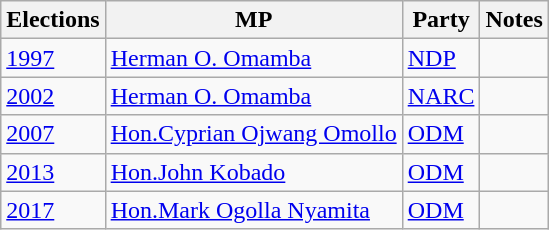<table class="wikitable">
<tr>
<th>Elections</th>
<th>MP </th>
<th>Party</th>
<th>Notes</th>
</tr>
<tr>
<td><a href='#'>1997</a></td>
<td><a href='#'>Herman O. Omamba</a></td>
<td><a href='#'>NDP</a></td>
<td></td>
</tr>
<tr>
<td><a href='#'>2002</a></td>
<td><a href='#'>Herman O. Omamba</a></td>
<td><a href='#'>NARC</a></td>
<td></td>
</tr>
<tr>
<td><a href='#'>2007</a></td>
<td><a href='#'>Hon.Cyprian Ojwang Omollo</a></td>
<td><a href='#'>ODM</a></td>
<td></td>
</tr>
<tr>
<td><a href='#'>2013</a></td>
<td><a href='#'>Hon.John Kobado</a></td>
<td><a href='#'>ODM</a></td>
<td></td>
</tr>
<tr>
<td><a href='#'>2017</a></td>
<td><a href='#'>Hon.Mark Ogolla Nyamita</a></td>
<td><a href='#'>ODM</a></td>
<td></td>
</tr>
</table>
